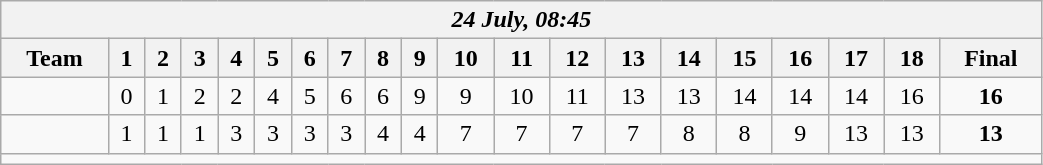<table class=wikitable style="text-align:center; width: 55%">
<tr>
<th colspan=20><em>24 July, 08:45</em></th>
</tr>
<tr>
<th>Team</th>
<th>1</th>
<th>2</th>
<th>3</th>
<th>4</th>
<th>5</th>
<th>6</th>
<th>7</th>
<th>8</th>
<th>9</th>
<th>10</th>
<th>11</th>
<th>12</th>
<th>13</th>
<th>14</th>
<th>15</th>
<th>16</th>
<th>17</th>
<th>18</th>
<th>Final</th>
</tr>
<tr>
<td align=left><strong></strong></td>
<td>0</td>
<td>1</td>
<td>2</td>
<td>2</td>
<td>4</td>
<td>5</td>
<td>6</td>
<td>6</td>
<td>9</td>
<td>9</td>
<td>10</td>
<td>11</td>
<td>13</td>
<td>13</td>
<td>14</td>
<td>14</td>
<td>14</td>
<td>16</td>
<td><strong>16</strong></td>
</tr>
<tr>
<td align=left></td>
<td>1</td>
<td>1</td>
<td>1</td>
<td>3</td>
<td>3</td>
<td>3</td>
<td>3</td>
<td>4</td>
<td>4</td>
<td>7</td>
<td>7</td>
<td>7</td>
<td>7</td>
<td>8</td>
<td>8</td>
<td>9</td>
<td>13</td>
<td>13</td>
<td><strong>13</strong></td>
</tr>
<tr>
<td colspan=20></td>
</tr>
</table>
